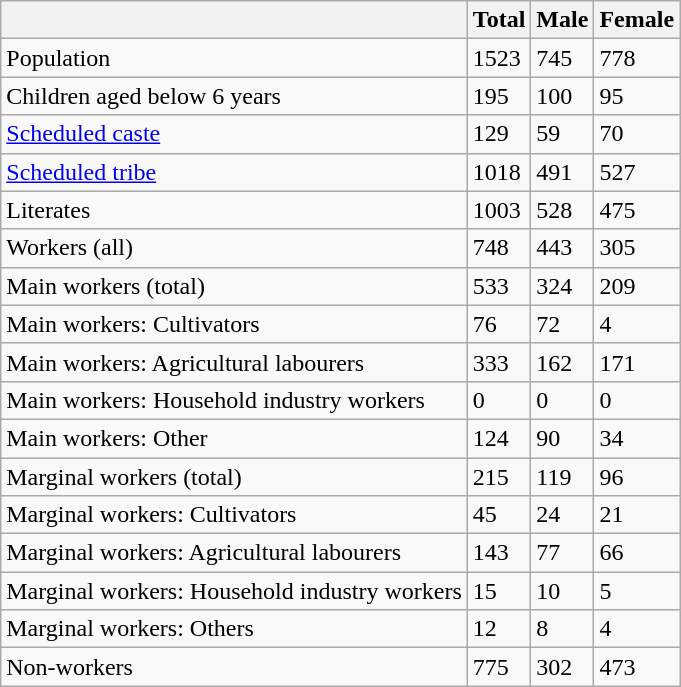<table class="wikitable sortable">
<tr>
<th></th>
<th>Total</th>
<th>Male</th>
<th>Female</th>
</tr>
<tr>
<td>Population</td>
<td>1523</td>
<td>745</td>
<td>778</td>
</tr>
<tr>
<td>Children aged below 6 years</td>
<td>195</td>
<td>100</td>
<td>95</td>
</tr>
<tr>
<td><a href='#'>Scheduled caste</a></td>
<td>129</td>
<td>59</td>
<td>70</td>
</tr>
<tr>
<td><a href='#'>Scheduled tribe</a></td>
<td>1018</td>
<td>491</td>
<td>527</td>
</tr>
<tr>
<td>Literates</td>
<td>1003</td>
<td>528</td>
<td>475</td>
</tr>
<tr>
<td>Workers (all)</td>
<td>748</td>
<td>443</td>
<td>305</td>
</tr>
<tr>
<td>Main workers (total)</td>
<td>533</td>
<td>324</td>
<td>209</td>
</tr>
<tr>
<td>Main workers: Cultivators</td>
<td>76</td>
<td>72</td>
<td>4</td>
</tr>
<tr>
<td>Main workers: Agricultural labourers</td>
<td>333</td>
<td>162</td>
<td>171</td>
</tr>
<tr>
<td>Main workers: Household industry workers</td>
<td>0</td>
<td>0</td>
<td>0</td>
</tr>
<tr>
<td>Main workers: Other</td>
<td>124</td>
<td>90</td>
<td>34</td>
</tr>
<tr>
<td>Marginal workers (total)</td>
<td>215</td>
<td>119</td>
<td>96</td>
</tr>
<tr>
<td>Marginal workers: Cultivators</td>
<td>45</td>
<td>24</td>
<td>21</td>
</tr>
<tr>
<td>Marginal workers: Agricultural labourers</td>
<td>143</td>
<td>77</td>
<td>66</td>
</tr>
<tr>
<td>Marginal workers: Household industry workers</td>
<td>15</td>
<td>10</td>
<td>5</td>
</tr>
<tr>
<td>Marginal workers: Others</td>
<td>12</td>
<td>8</td>
<td>4</td>
</tr>
<tr>
<td>Non-workers</td>
<td>775</td>
<td>302</td>
<td>473</td>
</tr>
</table>
